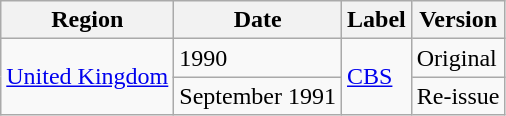<table class="wikitable">
<tr>
<th>Region</th>
<th>Date</th>
<th>Label</th>
<th>Version</th>
</tr>
<tr>
<td rowspan="2"><a href='#'>United Kingdom</a></td>
<td>1990</td>
<td rowspan="2"><a href='#'>CBS</a></td>
<td>Original</td>
</tr>
<tr>
<td>September 1991</td>
<td>Re-issue</td>
</tr>
</table>
